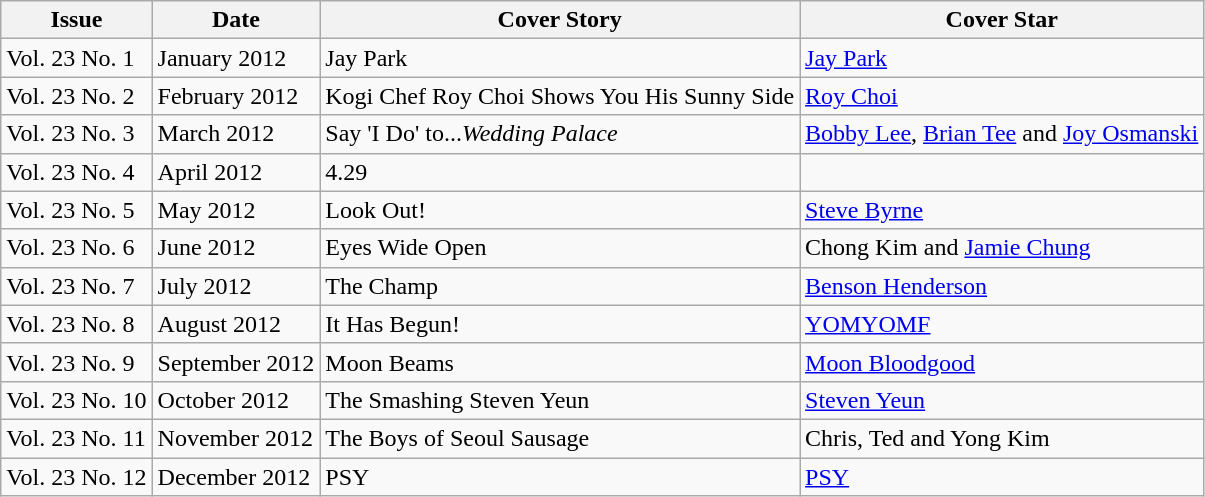<table class="wikitable">
<tr>
<th>Issue</th>
<th>Date</th>
<th>Cover Story</th>
<th>Cover Star</th>
</tr>
<tr>
<td>Vol. 23 No. 1</td>
<td>January 2012</td>
<td>Jay Park</td>
<td><a href='#'>Jay Park</a></td>
</tr>
<tr>
<td>Vol. 23 No. 2</td>
<td>February 2012</td>
<td>Kogi Chef Roy Choi Shows You His Sunny Side</td>
<td><a href='#'>Roy Choi</a></td>
</tr>
<tr>
<td>Vol. 23 No. 3</td>
<td>March 2012</td>
<td>Say 'I Do' to...<em>Wedding Palace</em></td>
<td><a href='#'>Bobby Lee</a>, <a href='#'>Brian Tee</a> and <a href='#'>Joy Osmanski</a></td>
</tr>
<tr>
<td>Vol. 23 No. 4</td>
<td>April 2012</td>
<td>4.29</td>
<td></td>
</tr>
<tr>
<td>Vol. 23 No. 5</td>
<td>May 2012</td>
<td>Look Out!</td>
<td><a href='#'>Steve Byrne</a></td>
</tr>
<tr>
<td>Vol. 23 No. 6</td>
<td>June 2012</td>
<td>Eyes Wide Open</td>
<td>Chong Kim and <a href='#'>Jamie Chung</a></td>
</tr>
<tr>
<td>Vol. 23 No. 7</td>
<td>July 2012</td>
<td>The Champ</td>
<td><a href='#'>Benson Henderson</a></td>
</tr>
<tr>
<td>Vol. 23 No. 8</td>
<td>August 2012</td>
<td>It Has Begun!</td>
<td><a href='#'>YOMYOMF</a></td>
</tr>
<tr>
<td>Vol. 23 No. 9</td>
<td>September 2012</td>
<td>Moon Beams</td>
<td><a href='#'>Moon Bloodgood</a></td>
</tr>
<tr>
<td>Vol. 23 No. 10</td>
<td>October 2012</td>
<td>The Smashing Steven Yeun</td>
<td><a href='#'>Steven Yeun</a></td>
</tr>
<tr>
<td>Vol. 23 No. 11</td>
<td>November 2012</td>
<td>The Boys of Seoul Sausage</td>
<td>Chris, Ted and Yong Kim</td>
</tr>
<tr>
<td>Vol. 23 No. 12</td>
<td>December 2012</td>
<td>PSY</td>
<td><a href='#'>PSY</a></td>
</tr>
</table>
